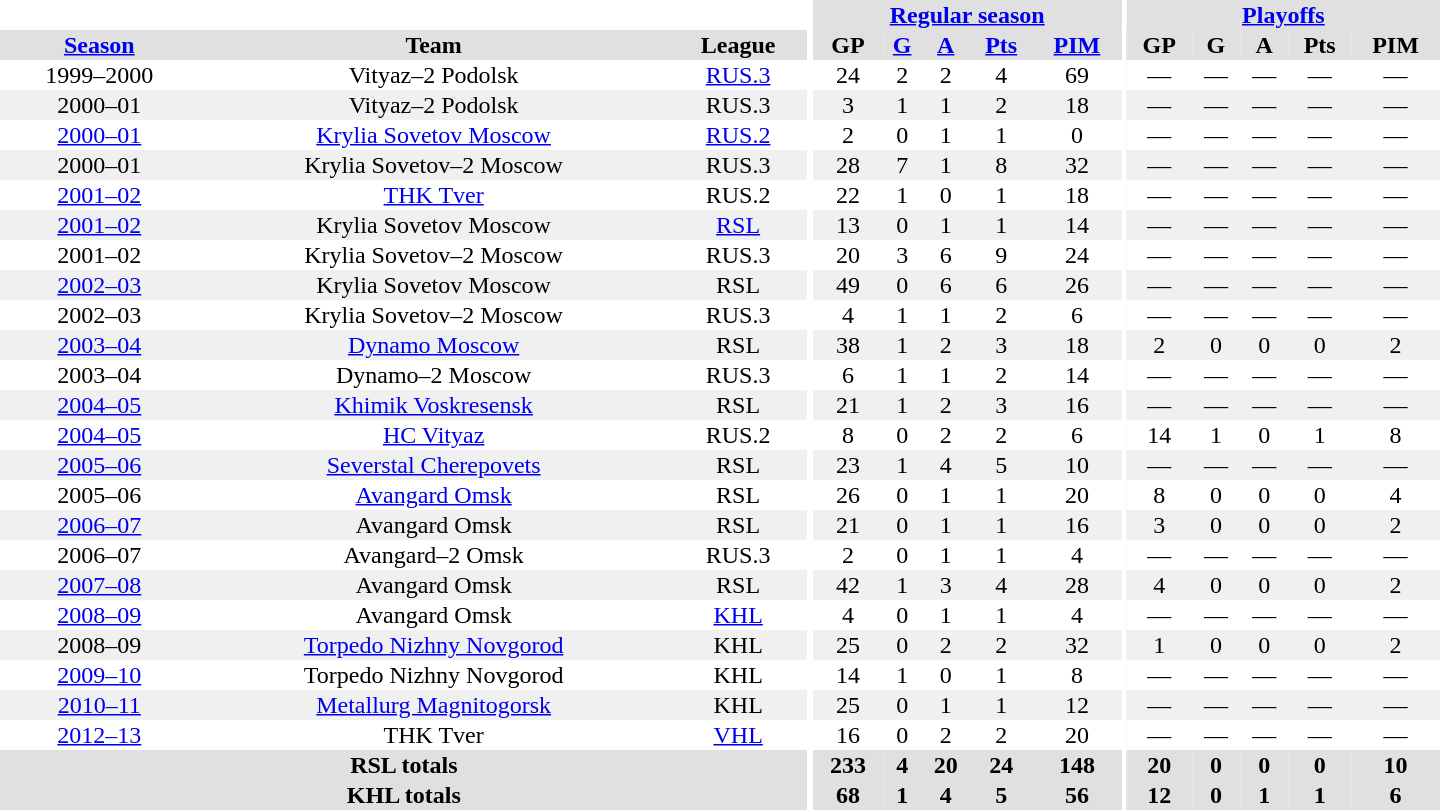<table border="0" cellpadding="1" cellspacing="0" style="text-align:center; width:60em">
<tr bgcolor="#e0e0e0">
<th colspan="3" bgcolor="#ffffff"></th>
<th rowspan="99" bgcolor="#ffffff"></th>
<th colspan="5"><a href='#'>Regular season</a></th>
<th rowspan="99" bgcolor="#ffffff"></th>
<th colspan="5"><a href='#'>Playoffs</a></th>
</tr>
<tr bgcolor="#e0e0e0">
<th><a href='#'>Season</a></th>
<th>Team</th>
<th>League</th>
<th>GP</th>
<th><a href='#'>G</a></th>
<th><a href='#'>A</a></th>
<th><a href='#'>Pts</a></th>
<th><a href='#'>PIM</a></th>
<th>GP</th>
<th>G</th>
<th>A</th>
<th>Pts</th>
<th>PIM</th>
</tr>
<tr>
<td>1999–2000</td>
<td>Vityaz–2 Podolsk</td>
<td><a href='#'>RUS.3</a></td>
<td>24</td>
<td>2</td>
<td>2</td>
<td>4</td>
<td>69</td>
<td>—</td>
<td>—</td>
<td>—</td>
<td>—</td>
<td>—</td>
</tr>
<tr bgcolor="#f0f0f0">
<td>2000–01</td>
<td>Vityaz–2 Podolsk</td>
<td>RUS.3</td>
<td>3</td>
<td>1</td>
<td>1</td>
<td>2</td>
<td>18</td>
<td>—</td>
<td>—</td>
<td>—</td>
<td>—</td>
<td>—</td>
</tr>
<tr>
<td><a href='#'>2000–01</a></td>
<td><a href='#'>Krylia Sovetov Moscow</a></td>
<td><a href='#'>RUS.2</a></td>
<td>2</td>
<td>0</td>
<td>1</td>
<td>1</td>
<td>0</td>
<td>—</td>
<td>—</td>
<td>—</td>
<td>—</td>
<td>—</td>
</tr>
<tr bgcolor="#f0f0f0">
<td>2000–01</td>
<td>Krylia Sovetov–2 Moscow</td>
<td>RUS.3</td>
<td>28</td>
<td>7</td>
<td>1</td>
<td>8</td>
<td>32</td>
<td>—</td>
<td>—</td>
<td>—</td>
<td>—</td>
<td>—</td>
</tr>
<tr>
<td><a href='#'>2001–02</a></td>
<td><a href='#'>THK Tver</a></td>
<td>RUS.2</td>
<td>22</td>
<td>1</td>
<td>0</td>
<td>1</td>
<td>18</td>
<td>—</td>
<td>—</td>
<td>—</td>
<td>—</td>
<td>—</td>
</tr>
<tr bgcolor="#f0f0f0">
<td><a href='#'>2001–02</a></td>
<td>Krylia Sovetov Moscow</td>
<td><a href='#'>RSL</a></td>
<td>13</td>
<td>0</td>
<td>1</td>
<td>1</td>
<td>14</td>
<td>—</td>
<td>—</td>
<td>—</td>
<td>—</td>
<td>—</td>
</tr>
<tr>
<td>2001–02</td>
<td>Krylia Sovetov–2 Moscow</td>
<td>RUS.3</td>
<td>20</td>
<td>3</td>
<td>6</td>
<td>9</td>
<td>24</td>
<td>—</td>
<td>—</td>
<td>—</td>
<td>—</td>
<td>—</td>
</tr>
<tr bgcolor="#f0f0f0">
<td><a href='#'>2002–03</a></td>
<td>Krylia Sovetov Moscow</td>
<td>RSL</td>
<td>49</td>
<td>0</td>
<td>6</td>
<td>6</td>
<td>26</td>
<td>—</td>
<td>—</td>
<td>—</td>
<td>—</td>
<td>—</td>
</tr>
<tr>
<td>2002–03</td>
<td>Krylia Sovetov–2 Moscow</td>
<td>RUS.3</td>
<td>4</td>
<td>1</td>
<td>1</td>
<td>2</td>
<td>6</td>
<td>—</td>
<td>—</td>
<td>—</td>
<td>—</td>
<td>—</td>
</tr>
<tr bgcolor="#f0f0f0">
<td><a href='#'>2003–04</a></td>
<td><a href='#'>Dynamo Moscow</a></td>
<td>RSL</td>
<td>38</td>
<td>1</td>
<td>2</td>
<td>3</td>
<td>18</td>
<td>2</td>
<td>0</td>
<td>0</td>
<td>0</td>
<td>2</td>
</tr>
<tr>
<td>2003–04</td>
<td>Dynamo–2 Moscow</td>
<td>RUS.3</td>
<td>6</td>
<td>1</td>
<td>1</td>
<td>2</td>
<td>14</td>
<td>—</td>
<td>—</td>
<td>—</td>
<td>—</td>
<td>—</td>
</tr>
<tr bgcolor="#f0f0f0">
<td><a href='#'>2004–05</a></td>
<td><a href='#'>Khimik Voskresensk</a></td>
<td>RSL</td>
<td>21</td>
<td>1</td>
<td>2</td>
<td>3</td>
<td>16</td>
<td>—</td>
<td>—</td>
<td>—</td>
<td>—</td>
<td>—</td>
</tr>
<tr>
<td><a href='#'>2004–05</a></td>
<td><a href='#'>HC Vityaz</a></td>
<td>RUS.2</td>
<td>8</td>
<td>0</td>
<td>2</td>
<td>2</td>
<td>6</td>
<td>14</td>
<td>1</td>
<td>0</td>
<td>1</td>
<td>8</td>
</tr>
<tr bgcolor="#f0f0f0">
<td><a href='#'>2005–06</a></td>
<td><a href='#'>Severstal Cherepovets</a></td>
<td>RSL</td>
<td>23</td>
<td>1</td>
<td>4</td>
<td>5</td>
<td>10</td>
<td>—</td>
<td>—</td>
<td>—</td>
<td>—</td>
<td>—</td>
</tr>
<tr>
<td>2005–06</td>
<td><a href='#'>Avangard Omsk</a></td>
<td>RSL</td>
<td>26</td>
<td>0</td>
<td>1</td>
<td>1</td>
<td>20</td>
<td>8</td>
<td>0</td>
<td>0</td>
<td>0</td>
<td>4</td>
</tr>
<tr bgcolor="#f0f0f0">
<td><a href='#'>2006–07</a></td>
<td>Avangard Omsk</td>
<td>RSL</td>
<td>21</td>
<td>0</td>
<td>1</td>
<td>1</td>
<td>16</td>
<td>3</td>
<td>0</td>
<td>0</td>
<td>0</td>
<td>2</td>
</tr>
<tr>
<td>2006–07</td>
<td>Avangard–2 Omsk</td>
<td>RUS.3</td>
<td>2</td>
<td>0</td>
<td>1</td>
<td>1</td>
<td>4</td>
<td>—</td>
<td>—</td>
<td>—</td>
<td>—</td>
<td>—</td>
</tr>
<tr bgcolor="#f0f0f0">
<td><a href='#'>2007–08</a></td>
<td>Avangard Omsk</td>
<td>RSL</td>
<td>42</td>
<td>1</td>
<td>3</td>
<td>4</td>
<td>28</td>
<td>4</td>
<td>0</td>
<td>0</td>
<td>0</td>
<td>2</td>
</tr>
<tr>
<td><a href='#'>2008–09</a></td>
<td>Avangard Omsk</td>
<td><a href='#'>KHL</a></td>
<td>4</td>
<td>0</td>
<td>1</td>
<td>1</td>
<td>4</td>
<td>—</td>
<td>—</td>
<td>—</td>
<td>—</td>
<td>—</td>
</tr>
<tr bgcolor="#f0f0f0">
<td>2008–09</td>
<td><a href='#'>Torpedo Nizhny Novgorod</a></td>
<td>KHL</td>
<td>25</td>
<td>0</td>
<td>2</td>
<td>2</td>
<td>32</td>
<td>1</td>
<td>0</td>
<td>0</td>
<td>0</td>
<td>2</td>
</tr>
<tr>
<td><a href='#'>2009–10</a></td>
<td>Torpedo Nizhny Novgorod</td>
<td>KHL</td>
<td>14</td>
<td>1</td>
<td>0</td>
<td>1</td>
<td>8</td>
<td>—</td>
<td>—</td>
<td>—</td>
<td>—</td>
<td>—</td>
</tr>
<tr bgcolor="#f0f0f0">
<td><a href='#'>2010–11</a></td>
<td><a href='#'>Metallurg Magnitogorsk</a></td>
<td>KHL</td>
<td>25</td>
<td>0</td>
<td>1</td>
<td>1</td>
<td>12</td>
<td>—</td>
<td>—</td>
<td>—</td>
<td>—</td>
<td>—</td>
</tr>
<tr>
<td><a href='#'>2012–13</a></td>
<td>THK Tver</td>
<td><a href='#'>VHL</a></td>
<td>16</td>
<td>0</td>
<td>2</td>
<td>2</td>
<td>20</td>
<td>—</td>
<td>—</td>
<td>—</td>
<td>—</td>
<td>—</td>
</tr>
<tr bgcolor="#e0e0e0">
<th colspan="3">RSL totals</th>
<th>233</th>
<th>4</th>
<th>20</th>
<th>24</th>
<th>148</th>
<th>20</th>
<th>0</th>
<th>0</th>
<th>0</th>
<th>10</th>
</tr>
<tr bgcolor="#e0e0e0">
<th colspan="3">KHL totals</th>
<th>68</th>
<th>1</th>
<th>4</th>
<th>5</th>
<th>56</th>
<th>12</th>
<th>0</th>
<th>1</th>
<th>1</th>
<th>6</th>
</tr>
</table>
